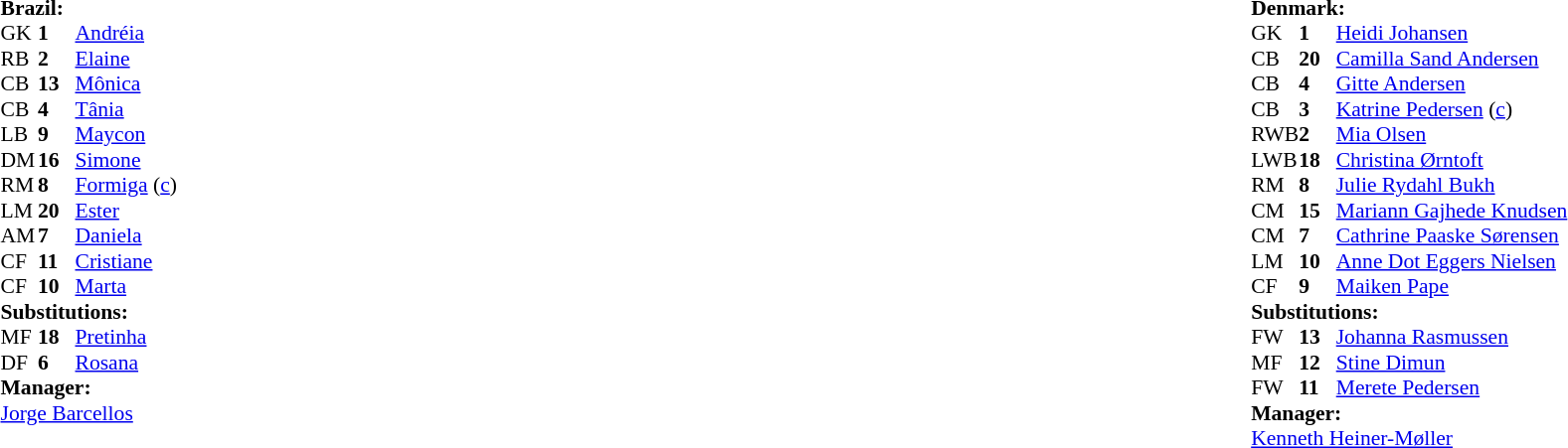<table width="100%">
<tr>
<td valign="top" width="50%"><br><table style="font-size: 90%" cellspacing="0" cellpadding="0">
<tr>
<td colspan=4><br><strong>Brazil:</strong></td>
</tr>
<tr>
<th width="25"></th>
<th width="25"></th>
</tr>
<tr>
<td>GK</td>
<td><strong>1</strong></td>
<td><a href='#'>Andréia</a></td>
</tr>
<tr>
<td>RB</td>
<td><strong>2</strong></td>
<td><a href='#'>Elaine</a></td>
</tr>
<tr>
<td>CB</td>
<td><strong>13</strong></td>
<td><a href='#'>Mônica</a></td>
<td></td>
</tr>
<tr>
<td>CB</td>
<td><strong>4</strong></td>
<td><a href='#'>Tânia</a></td>
</tr>
<tr>
<td>LB</td>
<td><strong>9</strong></td>
<td><a href='#'>Maycon</a></td>
</tr>
<tr>
<td>DM</td>
<td><strong>16</strong></td>
<td><a href='#'>Simone</a></td>
</tr>
<tr>
<td>RM</td>
<td><strong>8</strong></td>
<td><a href='#'>Formiga</a> (<a href='#'>c</a>)</td>
</tr>
<tr>
<td>LM</td>
<td><strong>20</strong></td>
<td><a href='#'>Ester</a></td>
</tr>
<tr>
<td>AM</td>
<td><strong>7</strong></td>
<td><a href='#'>Daniela</a></td>
<td></td>
<td></td>
</tr>
<tr>
<td>CF</td>
<td><strong>11</strong></td>
<td><a href='#'>Cristiane</a></td>
<td></td>
<td></td>
</tr>
<tr>
<td>CF</td>
<td><strong>10</strong></td>
<td><a href='#'>Marta</a></td>
</tr>
<tr>
<td colspan=3><strong>Substitutions:</strong></td>
</tr>
<tr>
<td>MF</td>
<td><strong>18</strong></td>
<td><a href='#'>Pretinha</a></td>
<td></td>
<td></td>
</tr>
<tr>
<td>DF</td>
<td><strong>6</strong></td>
<td><a href='#'>Rosana</a></td>
<td></td>
<td></td>
</tr>
<tr>
<td colspan=3><strong>Manager:</strong></td>
</tr>
<tr>
<td colspan=3> <a href='#'>Jorge Barcellos</a></td>
</tr>
</table>
</td>
<td valign="top" width="50%"><br><table style="font-size: 90%" cellspacing="0" cellpadding="0" align="center">
<tr>
<td colspan=4><br><strong>Denmark:</strong></td>
</tr>
<tr>
<th width=25></th>
<th width=25></th>
</tr>
<tr>
<td>GK</td>
<td><strong>1</strong></td>
<td><a href='#'>Heidi Johansen</a></td>
</tr>
<tr>
<td>CB</td>
<td><strong>20</strong></td>
<td><a href='#'>Camilla Sand Andersen</a></td>
<td></td>
<td></td>
</tr>
<tr>
<td>CB</td>
<td><strong>4</strong></td>
<td><a href='#'>Gitte Andersen</a></td>
</tr>
<tr>
<td>CB</td>
<td><strong>3</strong></td>
<td><a href='#'>Katrine Pedersen</a> (<a href='#'>c</a>)</td>
<td></td>
</tr>
<tr>
<td>RWB</td>
<td><strong>2</strong></td>
<td><a href='#'>Mia Olsen</a></td>
</tr>
<tr>
<td>LWB</td>
<td><strong>18</strong></td>
<td><a href='#'>Christina Ørntoft</a></td>
</tr>
<tr>
<td>RM</td>
<td><strong>8</strong></td>
<td><a href='#'>Julie Rydahl Bukh</a></td>
<td></td>
<td></td>
</tr>
<tr>
<td>CM</td>
<td><strong>15</strong></td>
<td><a href='#'>Mariann Gajhede Knudsen</a></td>
<td></td>
<td></td>
</tr>
<tr>
<td>CM</td>
<td><strong>7</strong></td>
<td><a href='#'>Cathrine Paaske Sørensen</a></td>
</tr>
<tr>
<td>LM</td>
<td><strong>10</strong></td>
<td><a href='#'>Anne Dot Eggers Nielsen</a></td>
</tr>
<tr>
<td>CF</td>
<td><strong>9</strong></td>
<td><a href='#'>Maiken Pape</a></td>
</tr>
<tr>
<td colspan=3><strong>Substitutions:</strong></td>
</tr>
<tr>
<td>FW</td>
<td><strong>13</strong></td>
<td><a href='#'>Johanna Rasmussen</a></td>
<td></td>
<td></td>
</tr>
<tr>
<td>MF</td>
<td><strong>12</strong></td>
<td><a href='#'>Stine Dimun</a></td>
<td></td>
<td></td>
</tr>
<tr>
<td>FW</td>
<td><strong>11</strong></td>
<td><a href='#'>Merete Pedersen</a></td>
<td></td>
<td></td>
</tr>
<tr>
<td colspan=3><strong>Manager:</strong></td>
</tr>
<tr>
<td colspan=4> <a href='#'>Kenneth Heiner-Møller</a></td>
</tr>
</table>
</td>
</tr>
</table>
